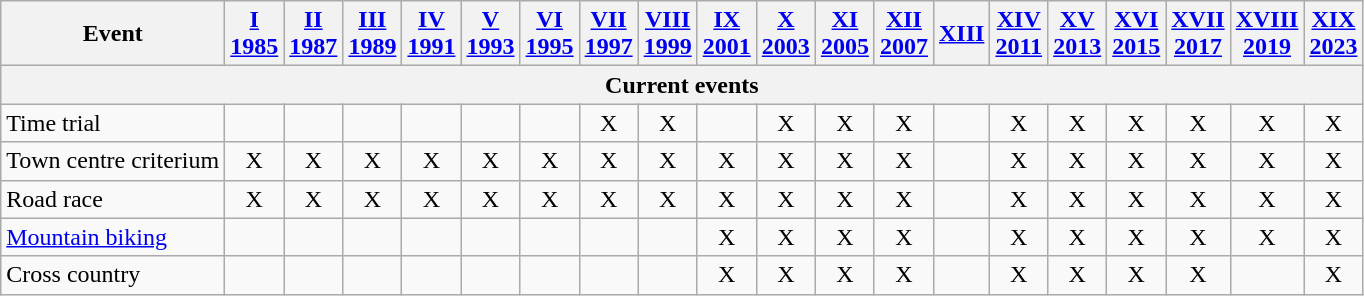<table class="wikitable" style="text-align:center">
<tr>
<th>Event</th>
<th><a href='#'>I<br>1985</a></th>
<th><a href='#'>II<br>1987</a></th>
<th><a href='#'>III<br>1989</a></th>
<th><a href='#'>IV<br>1991</a></th>
<th><a href='#'>V<br>1993</a></th>
<th><a href='#'>VI<br>1995</a></th>
<th><a href='#'>VII<br>1997</a></th>
<th><a href='#'>VIII<br>1999</a></th>
<th><a href='#'>IX<br>2001</a></th>
<th><a href='#'>X<br>2003</a></th>
<th><a href='#'>XI<br>2005</a></th>
<th><a href='#'>XII<br>2007</a></th>
<th><a href='#'>XIII</a></th>
<th><a href='#'>XIV<br>2011</a></th>
<th><a href='#'>XV<br>2013</a></th>
<th><a href='#'>XVI<br>2015</a></th>
<th><a href='#'>XVII<br>2017</a></th>
<th><a href='#'>XVIII<br>2019</a></th>
<th><a href='#'>XIX<br>2023</a></th>
</tr>
<tr>
<th colspan=20>Current events</th>
</tr>
<tr>
<td align=left>Time trial</td>
<td></td>
<td></td>
<td></td>
<td></td>
<td></td>
<td></td>
<td>X</td>
<td>X</td>
<td></td>
<td>X</td>
<td>X</td>
<td>X</td>
<td></td>
<td>X</td>
<td>X</td>
<td>X</td>
<td>X</td>
<td>X</td>
<td>X</td>
</tr>
<tr>
<td align=left>Town centre criterium</td>
<td>X</td>
<td>X</td>
<td>X</td>
<td>X</td>
<td>X</td>
<td>X</td>
<td>X</td>
<td>X</td>
<td>X</td>
<td>X</td>
<td>X</td>
<td>X</td>
<td></td>
<td>X</td>
<td>X</td>
<td>X</td>
<td>X</td>
<td>X</td>
<td>X</td>
</tr>
<tr>
<td align=left>Road race</td>
<td>X</td>
<td>X</td>
<td>X</td>
<td>X</td>
<td>X</td>
<td>X</td>
<td>X</td>
<td>X</td>
<td>X</td>
<td>X</td>
<td>X</td>
<td>X</td>
<td></td>
<td>X</td>
<td>X</td>
<td>X</td>
<td>X</td>
<td>X</td>
<td>X</td>
</tr>
<tr>
<td align=left><a href='#'>Mountain biking</a></td>
<td></td>
<td></td>
<td></td>
<td></td>
<td></td>
<td></td>
<td></td>
<td></td>
<td>X</td>
<td>X</td>
<td>X</td>
<td>X</td>
<td></td>
<td>X</td>
<td>X</td>
<td>X</td>
<td>X</td>
<td>X</td>
<td>X</td>
</tr>
<tr>
<td align=left>Cross country</td>
<td></td>
<td></td>
<td></td>
<td></td>
<td></td>
<td></td>
<td></td>
<td></td>
<td>X</td>
<td>X</td>
<td>X</td>
<td>X</td>
<td></td>
<td>X</td>
<td>X</td>
<td>X</td>
<td>X</td>
<td></td>
<td>X</td>
</tr>
</table>
